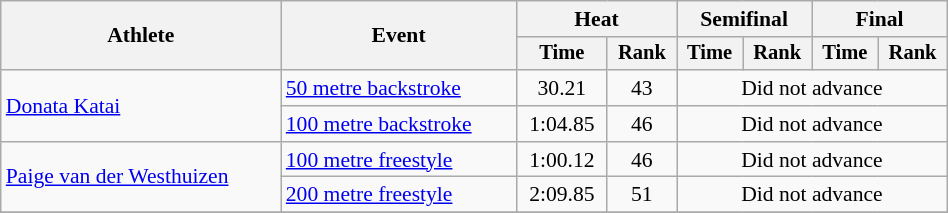<table class="wikitable" style="text-align:center; font-size:90%; width:50%;">
<tr>
<th rowspan="2">Athlete</th>
<th rowspan="2">Event</th>
<th colspan="2">Heat</th>
<th colspan="2">Semifinal</th>
<th colspan="2">Final</th>
</tr>
<tr style="font-size:95%">
<th>Time</th>
<th>Rank</th>
<th>Time</th>
<th>Rank</th>
<th>Time</th>
<th>Rank</th>
</tr>
<tr>
<td align=left rowspan=2><a href='#'>Donata Katai</a></td>
<td align=left><a href='#'>50 metre backstroke</a></td>
<td>30.21</td>
<td>43</td>
<td colspan=4>Did not advance</td>
</tr>
<tr>
<td align=left><a href='#'>100 metre backstroke</a></td>
<td>1:04.85</td>
<td>46</td>
<td colspan=4>Did not advance</td>
</tr>
<tr>
<td align=left rowspan=2><a href='#'>Paige van der Westhuizen</a></td>
<td align=left><a href='#'>100 metre freestyle</a></td>
<td>1:00.12</td>
<td>46</td>
<td colspan=4>Did not advance</td>
</tr>
<tr>
<td align=left><a href='#'>200 metre freestyle</a></td>
<td>2:09.85</td>
<td>51</td>
<td colspan=4>Did not advance</td>
</tr>
<tr>
</tr>
</table>
